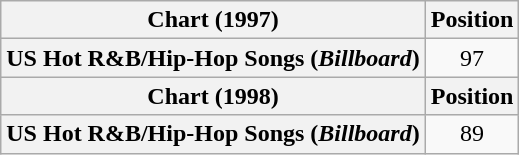<table class="wikitable plainrowheaders" style="text-align:center">
<tr>
<th scope="col">Chart (1997)</th>
<th scope="col">Position</th>
</tr>
<tr>
<th scope="row">US Hot R&B/Hip-Hop Songs (<em>Billboard</em>)</th>
<td>97</td>
</tr>
<tr>
<th scope="col">Chart (1998)</th>
<th scope="col">Position</th>
</tr>
<tr>
<th scope="row">US Hot R&B/Hip-Hop Songs (<em>Billboard</em>)</th>
<td>89</td>
</tr>
</table>
